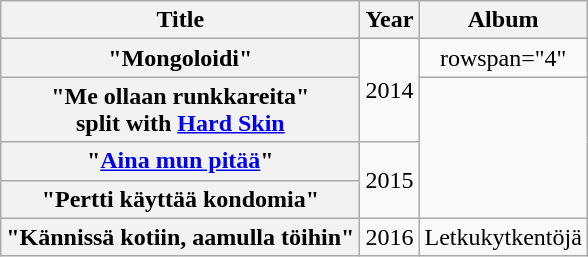<table class="wikitable plainrowheaders" style="text-align:center;">
<tr>
<th scope="col">Title</th>
<th scope="col">Year</th>
<th scope="col">Album</th>
</tr>
<tr>
<th scope="row">"Mongoloidi"</th>
<td rowspan="2">2014</td>
<td>rowspan="4" </td>
</tr>
<tr>
<th scope="row">"Me ollaan runkkareita"<br>split with <a href='#'>Hard Skin</a></th>
</tr>
<tr>
<th scope="row">"<a href='#'>Aina mun pitää</a>"</th>
<td rowspan="2">2015</td>
</tr>
<tr>
<th scope="row">"Pertti käyttää kondomia"</th>
</tr>
<tr>
<th scope="row">"Kännissä kotiin, aamulla töihin"</th>
<td rowspan="1">2016</td>
<td rowspan="1">Letkukytkentöjä</td>
</tr>
</table>
